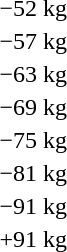<table>
<tr>
<td>−52 kg</td>
<td></td>
<td></td>
<td></td>
</tr>
<tr>
<td>−57 kg</td>
<td></td>
<td></td>
<td></td>
</tr>
<tr>
<td>−63 kg</td>
<td></td>
<td></td>
<td></td>
</tr>
<tr>
<td>−69 kg</td>
<td></td>
<td></td>
<td></td>
</tr>
<tr>
<td>−75 kg</td>
<td></td>
<td></td>
<td></td>
</tr>
<tr>
<td>−81 kg</td>
<td></td>
<td></td>
<td></td>
</tr>
<tr>
<td rowspan=2>−91 kg</td>
<td rowspan=2></td>
<td rowspan=2></td>
<td></td>
</tr>
<tr>
<td></td>
</tr>
<tr>
<td rowspan=2>+91 kg</td>
<td rowspan=2></td>
<td rowspan=2></td>
<td></td>
</tr>
<tr>
<td></td>
</tr>
</table>
